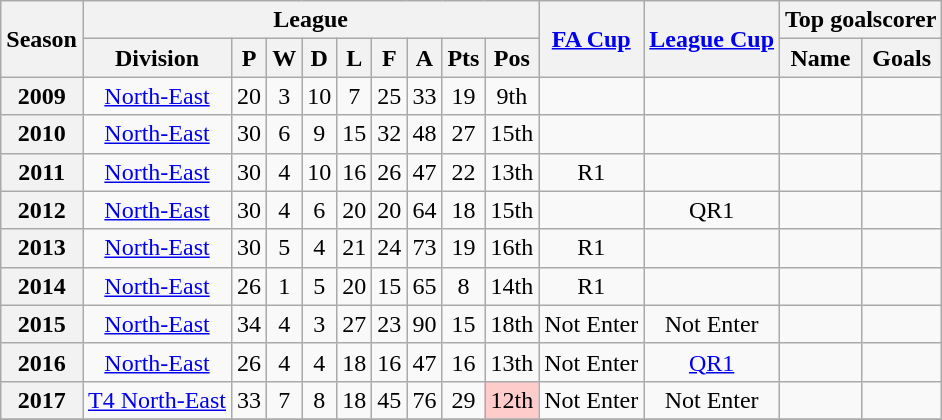<table class="wikitable" style="text-align: center">
<tr>
<th rowspan=2>Season</th>
<th colspan=9>League</th>
<th rowspan=2><a href='#'>FA Cup</a></th>
<th rowspan=2><a href='#'>League Cup</a></th>
<th colspan=2>Top goalscorer</th>
</tr>
<tr>
<th>Division</th>
<th>P</th>
<th>W</th>
<th>D</th>
<th>L</th>
<th>F</th>
<th>A</th>
<th>Pts</th>
<th>Pos</th>
<th>Name</th>
<th>Goals</th>
</tr>
<tr>
<th>2009</th>
<td><a href='#'>North-East</a></td>
<td>20</td>
<td>3</td>
<td>10</td>
<td>7</td>
<td>25</td>
<td>33</td>
<td>19</td>
<td>9th</td>
<td></td>
<td></td>
<td></td>
<td></td>
</tr>
<tr>
<th>2010</th>
<td><a href='#'>North-East</a></td>
<td>30</td>
<td>6</td>
<td>9</td>
<td>15</td>
<td>32</td>
<td>48</td>
<td>27</td>
<td>15th</td>
<td></td>
<td></td>
<td></td>
<td></td>
</tr>
<tr>
<th>2011</th>
<td><a href='#'>North-East</a></td>
<td>30</td>
<td>4</td>
<td>10</td>
<td>16</td>
<td>26</td>
<td>47</td>
<td>22</td>
<td>13th</td>
<td>R1</td>
<td></td>
<td></td>
<td></td>
</tr>
<tr>
<th>2012</th>
<td><a href='#'>North-East</a></td>
<td>30</td>
<td>4</td>
<td>6</td>
<td>20</td>
<td>20</td>
<td>64</td>
<td>18</td>
<td>15th</td>
<td></td>
<td>QR1</td>
<td></td>
<td></td>
</tr>
<tr>
<th>2013</th>
<td><a href='#'>North-East</a></td>
<td>30</td>
<td>5</td>
<td>4</td>
<td>21</td>
<td>24</td>
<td>73</td>
<td>19</td>
<td>16th</td>
<td>R1</td>
<td></td>
<td></td>
<td></td>
</tr>
<tr>
<th>2014</th>
<td><a href='#'>North-East</a></td>
<td>26</td>
<td>1</td>
<td>5</td>
<td>20</td>
<td>15</td>
<td>65</td>
<td>8</td>
<td>14th</td>
<td>R1</td>
<td></td>
<td></td>
<td></td>
</tr>
<tr>
<th>2015</th>
<td><a href='#'>North-East</a></td>
<td>34</td>
<td>4</td>
<td>3</td>
<td>27</td>
<td>23</td>
<td>90</td>
<td>15</td>
<td>18th</td>
<td>Not Enter</td>
<td>Not Enter</td>
<td></td>
<td></td>
</tr>
<tr>
<th>2016</th>
<td><a href='#'>North-East</a></td>
<td>26</td>
<td>4</td>
<td>4</td>
<td>18</td>
<td>16</td>
<td>47</td>
<td>16</td>
<td>13th</td>
<td>Not Enter</td>
<td><a href='#'>QR1</a></td>
<td></td>
<td></td>
</tr>
<tr>
<th>2017</th>
<td><a href='#'>T4 North-East</a></td>
<td>33</td>
<td>7</td>
<td>8</td>
<td>18</td>
<td>45</td>
<td>76</td>
<td>29</td>
<td bgcolor="#FFCCCC">12th</td>
<td>Not Enter</td>
<td>Not Enter</td>
<td></td>
<td></td>
</tr>
<tr>
</tr>
</table>
